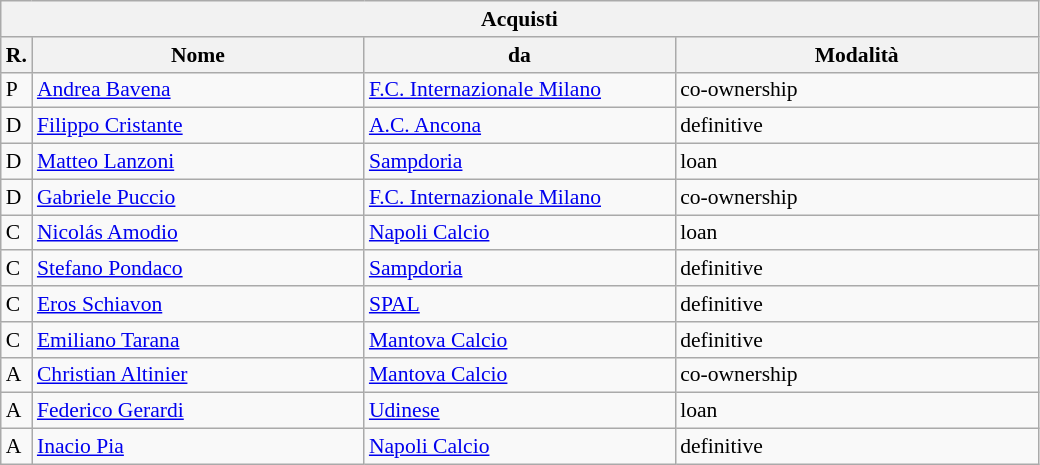<table class="wikitable" style="font-size:90%;">
<tr>
<th colspan="4">Acquisti</th>
</tr>
<tr>
<th width=3%>R.</th>
<th width=32%>Nome</th>
<th width=30%>da</th>
<th width=35%>Modalità</th>
</tr>
<tr>
<td>P</td>
<td><a href='#'>Andrea Bavena</a></td>
<td><a href='#'>F.C. Internazionale Milano</a></td>
<td>co-ownership</td>
</tr>
<tr>
<td>D</td>
<td><a href='#'>Filippo Cristante</a></td>
<td><a href='#'>A.C. Ancona</a></td>
<td>definitive </td>
</tr>
<tr>
<td>D</td>
<td><a href='#'>Matteo Lanzoni</a></td>
<td><a href='#'>Sampdoria</a></td>
<td>loan</td>
</tr>
<tr>
<td>D</td>
<td><a href='#'>Gabriele Puccio</a></td>
<td><a href='#'>F.C. Internazionale Milano</a></td>
<td>co-ownership</td>
</tr>
<tr>
<td>C</td>
<td><a href='#'>Nicolás Amodio</a></td>
<td><a href='#'>Napoli Calcio</a></td>
<td>loan</td>
</tr>
<tr>
<td>C</td>
<td><a href='#'>Stefano Pondaco</a></td>
<td><a href='#'>Sampdoria</a></td>
<td>definitive </td>
</tr>
<tr>
<td>C</td>
<td><a href='#'>Eros Schiavon</a></td>
<td><a href='#'>SPAL</a></td>
<td>definitive</td>
</tr>
<tr>
<td>C</td>
<td><a href='#'>Emiliano Tarana</a></td>
<td><a href='#'>Mantova Calcio</a></td>
<td>definitive </td>
</tr>
<tr>
<td>A</td>
<td><a href='#'>Christian Altinier</a></td>
<td><a href='#'>Mantova Calcio</a></td>
<td>co-ownership</td>
</tr>
<tr>
<td>A</td>
<td><a href='#'>Federico Gerardi</a></td>
<td><a href='#'>Udinese</a></td>
<td>loan</td>
</tr>
<tr>
<td>A</td>
<td><a href='#'>Inacio Pia</a></td>
<td><a href='#'>Napoli Calcio</a></td>
<td>definitive </td>
</tr>
</table>
